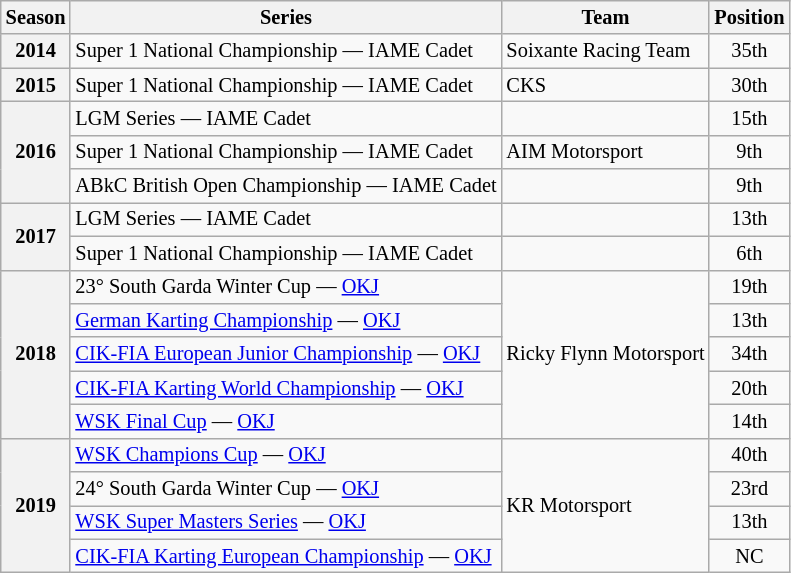<table class="wikitable" style="font-size: 85%; text-align:center">
<tr>
<th>Season</th>
<th>Series</th>
<th>Team</th>
<th>Position</th>
</tr>
<tr>
<th>2014</th>
<td align="left">Super 1 National Championship — IAME Cadet</td>
<td align="left">Soixante Racing Team</td>
<td>35th</td>
</tr>
<tr>
<th>2015</th>
<td align="left">Super 1 National Championship — IAME Cadet</td>
<td align="left">CKS</td>
<td>30th</td>
</tr>
<tr>
<th rowspan="3">2016</th>
<td align="left">LGM Series — IAME Cadet</td>
<td align="left"></td>
<td>15th</td>
</tr>
<tr>
<td align="left">Super 1 National Championship — IAME Cadet</td>
<td align="left">AIM Motorsport</td>
<td>9th</td>
</tr>
<tr>
<td align="left">ABkC British Open Championship — IAME Cadet</td>
<td align="left"></td>
<td>9th</td>
</tr>
<tr>
<th rowspan="2">2017</th>
<td align="left">LGM Series — IAME Cadet</td>
<td align="left"></td>
<td>13th</td>
</tr>
<tr>
<td align="left">Super 1 National Championship — IAME Cadet</td>
<td align="left"></td>
<td>6th</td>
</tr>
<tr>
<th rowspan="5">2018</th>
<td align="left">23° South Garda Winter Cup — <a href='#'>OKJ</a></td>
<td rowspan="5" align="left">Ricky Flynn Motorsport</td>
<td>19th</td>
</tr>
<tr>
<td align="left"><a href='#'>German Karting Championship</a> — <a href='#'>OKJ</a></td>
<td>13th</td>
</tr>
<tr>
<td align="left"><a href='#'>CIK-FIA European Junior Championship</a> — <a href='#'>OKJ</a></td>
<td>34th</td>
</tr>
<tr>
<td align="left"><a href='#'>CIK-FIA Karting World Championship</a> — <a href='#'>OKJ</a></td>
<td>20th</td>
</tr>
<tr>
<td align="left"><a href='#'>WSK Final Cup</a> — <a href='#'>OKJ</a></td>
<td>14th</td>
</tr>
<tr>
<th rowspan="4">2019</th>
<td align="left"><a href='#'>WSK Champions Cup</a> — <a href='#'>OKJ</a></td>
<td rowspan="4" align="left">KR Motorsport</td>
<td>40th</td>
</tr>
<tr>
<td align="left">24° South Garda Winter Cup — <a href='#'>OKJ</a></td>
<td>23rd</td>
</tr>
<tr>
<td align="left"><a href='#'>WSK Super Masters Series</a> — <a href='#'>OKJ</a></td>
<td>13th</td>
</tr>
<tr>
<td align="left"><a href='#'>CIK-FIA Karting European Championship</a> — <a href='#'>OKJ</a></td>
<td>NC</td>
</tr>
</table>
